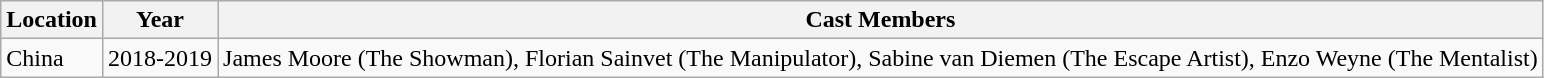<table class="wikitable">
<tr>
<th>Location</th>
<th>Year</th>
<th>Cast Members</th>
</tr>
<tr>
<td>China</td>
<td style="text-align:left">2018-2019</td>
<td>James Moore (The Showman), Florian Sainvet (The Manipulator), Sabine van Diemen (The Escape Artist), Enzo Weyne (The Mentalist)</td>
</tr>
</table>
